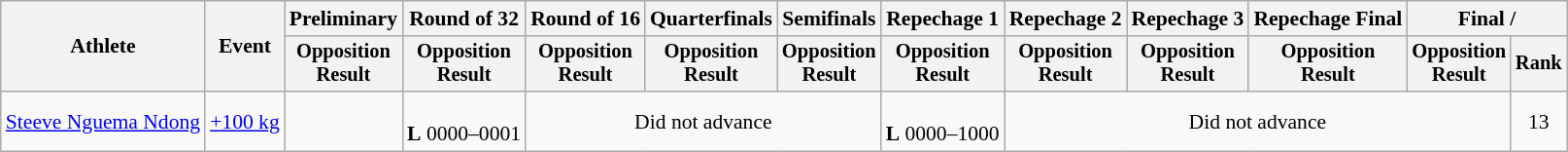<table class="wikitable" style="font-size:90%">
<tr>
<th rowspan="2">Athlete</th>
<th rowspan="2">Event</th>
<th>Preliminary</th>
<th>Round of 32</th>
<th>Round of 16</th>
<th>Quarterfinals</th>
<th>Semifinals</th>
<th>Repechage 1</th>
<th>Repechage 2</th>
<th>Repechage 3</th>
<th>Repechage Final</th>
<th colspan=2>Final / </th>
</tr>
<tr style="font-size:95%">
<th>Opposition<br>Result</th>
<th>Opposition<br>Result</th>
<th>Opposition<br>Result</th>
<th>Opposition<br>Result</th>
<th>Opposition<br>Result</th>
<th>Opposition<br>Result</th>
<th>Opposition<br>Result</th>
<th>Opposition<br>Result</th>
<th>Opposition<br>Result</th>
<th>Opposition<br>Result</th>
<th>Rank</th>
</tr>
<tr align=center>
<td align=left><a href='#'>Steeve Nguema Ndong</a></td>
<td align=left><a href='#'>+100 kg</a></td>
<td></td>
<td><br><strong>L</strong> 0000–0001</td>
<td colspan= 3>Did not advance</td>
<td><br><strong>L</strong> 0000–1000</td>
<td colspan= 4>Did not advance</td>
<td>13</td>
</tr>
</table>
